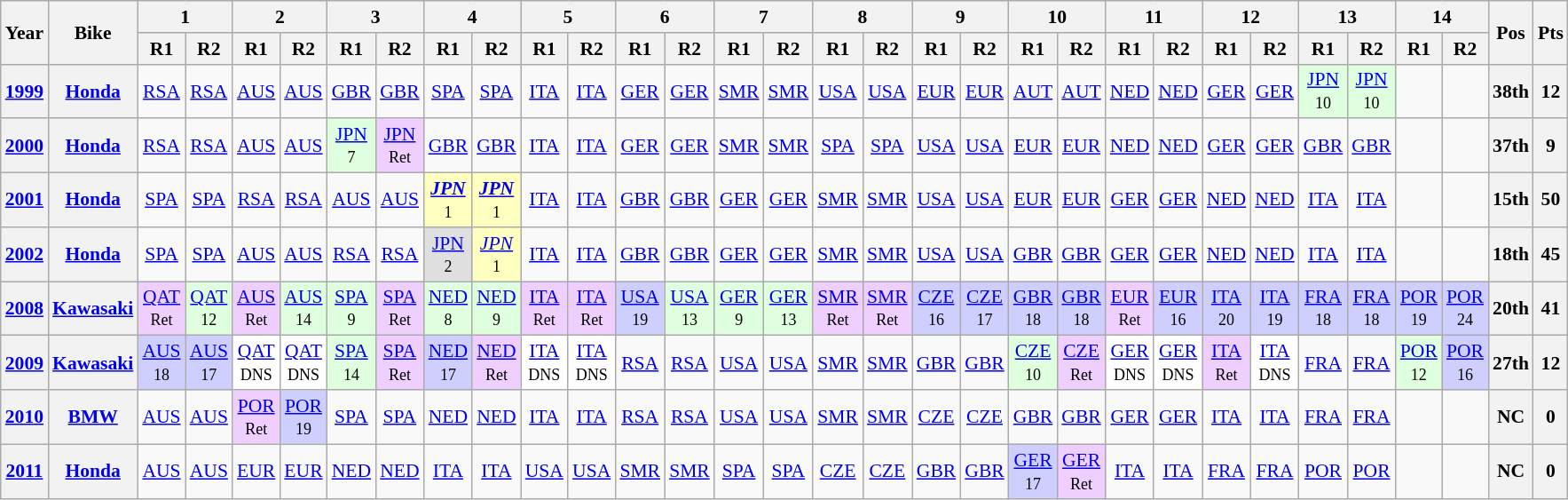<table class="wikitable" style="text-align:center; font-size:90%">
<tr>
<th style="vertical-align:middle;" rowspan="2">Year</th>
<th style="vertical-align:middle;" rowspan="2">Bike</th>
<th colspan=2>1</th>
<th colspan=2>2</th>
<th colspan=2>3</th>
<th colspan=2>4</th>
<th colspan=2>5</th>
<th colspan=2>6</th>
<th colspan=2>7</th>
<th colspan=2>8</th>
<th colspan=2>9</th>
<th colspan=2>10</th>
<th colspan=2>11</th>
<th colspan=2>12</th>
<th colspan=2>13</th>
<th colspan=2>14</th>
<th rowspan=2>Pos</th>
<th rowspan=2>Pts</th>
</tr>
<tr>
<th>R1</th>
<th>R2</th>
<th>R1</th>
<th>R2</th>
<th>R1</th>
<th>R2</th>
<th>R1</th>
<th>R2</th>
<th>R1</th>
<th>R2</th>
<th>R1</th>
<th>R2</th>
<th>R1</th>
<th>R2</th>
<th>R1</th>
<th>R2</th>
<th>R1</th>
<th>R2</th>
<th>R1</th>
<th>R2</th>
<th>R1</th>
<th>R2</th>
<th>R1</th>
<th>R2</th>
<th>R1</th>
<th>R2</th>
<th>R1</th>
<th>R2</th>
</tr>
<tr>
<th><a href='#'>1999</a></th>
<th><a href='#'>Honda</a></th>
<td><a href='#'>RSA</a></td>
<td><a href='#'>RSA</a></td>
<td><a href='#'>AUS</a></td>
<td><a href='#'>AUS</a></td>
<td><a href='#'>GBR</a></td>
<td><a href='#'>GBR</a></td>
<td><a href='#'>SPA</a></td>
<td><a href='#'>SPA</a></td>
<td><a href='#'>ITA</a></td>
<td><a href='#'>ITA</a></td>
<td><a href='#'>GER</a></td>
<td><a href='#'>GER</a></td>
<td><a href='#'>SMR</a></td>
<td><a href='#'>SMR</a></td>
<td><a href='#'>USA</a></td>
<td><a href='#'>USA</a></td>
<td><a href='#'>EUR</a></td>
<td><a href='#'>EUR</a></td>
<td><a href='#'>AUT</a></td>
<td><a href='#'>AUT</a></td>
<td><a href='#'>NED</a></td>
<td><a href='#'>NED</a></td>
<td><a href='#'>GER</a></td>
<td><a href='#'>GER</a></td>
<td style="background:#dfffdf;"><a href='#'>JPN</a><br><small>10</small></td>
<td style="background:#dfffdf;"><a href='#'>JPN</a><br><small>10</small></td>
<td></td>
<td></td>
<th>38th</th>
<th>12</th>
</tr>
<tr>
<th><a href='#'>2000</a></th>
<th><a href='#'>Honda</a></th>
<td><a href='#'>RSA</a></td>
<td><a href='#'>RSA</a></td>
<td><a href='#'>AUS</a></td>
<td><a href='#'>AUS</a></td>
<td style="background:#dfffdf;"><a href='#'>JPN</a><br><small>7</small></td>
<td style="background:#efcfff;"><a href='#'>JPN</a><br><small>Ret</small></td>
<td><a href='#'>GBR</a></td>
<td><a href='#'>GBR</a></td>
<td><a href='#'>ITA</a></td>
<td><a href='#'>ITA</a></td>
<td><a href='#'>GER</a></td>
<td><a href='#'>GER</a></td>
<td><a href='#'>SMR</a></td>
<td><a href='#'>SMR</a></td>
<td><a href='#'>SPA</a></td>
<td><a href='#'>SPA</a></td>
<td><a href='#'>USA</a></td>
<td><a href='#'>USA</a></td>
<td><a href='#'>EUR</a></td>
<td><a href='#'>EUR</a></td>
<td><a href='#'>NED</a></td>
<td><a href='#'>NED</a></td>
<td><a href='#'>GER</a></td>
<td><a href='#'>GER</a></td>
<td><a href='#'>GBR</a></td>
<td><a href='#'>GBR</a></td>
<td></td>
<td></td>
<th>37th</th>
<th>9</th>
</tr>
<tr>
<th><a href='#'>2001</a></th>
<th><a href='#'>Honda</a></th>
<td><a href='#'>SPA</a></td>
<td><a href='#'>SPA</a></td>
<td><a href='#'>RSA</a></td>
<td><a href='#'>RSA</a></td>
<td><a href='#'>AUS</a></td>
<td><a href='#'>AUS</a></td>
<td style="background:#ffffbf;"><strong><em><a href='#'>JPN</a></em></strong><br><small>1</small></td>
<td style="background:#ffffbf;"><strong><em><a href='#'>JPN</a></em></strong><br><small>1</small></td>
<td><a href='#'>ITA</a></td>
<td><a href='#'>ITA</a></td>
<td><a href='#'>GBR</a></td>
<td><a href='#'>GBR</a></td>
<td><a href='#'>GER</a></td>
<td><a href='#'>GER</a></td>
<td><a href='#'>SMR</a></td>
<td><a href='#'>SMR</a></td>
<td><a href='#'>USA</a></td>
<td><a href='#'>USA</a></td>
<td><a href='#'>EUR</a></td>
<td><a href='#'>EUR</a></td>
<td><a href='#'>GER</a></td>
<td><a href='#'>GER</a></td>
<td><a href='#'>NED</a></td>
<td><a href='#'>NED</a></td>
<td><a href='#'>ITA</a></td>
<td><a href='#'>ITA</a></td>
<td></td>
<td></td>
<th>15th</th>
<th>50</th>
</tr>
<tr>
<th><a href='#'>2002</a></th>
<th><a href='#'>Honda</a></th>
<td><a href='#'>SPA</a></td>
<td><a href='#'>SPA</a></td>
<td><a href='#'>AUS</a></td>
<td><a href='#'>AUS</a></td>
<td><a href='#'>RSA</a></td>
<td><a href='#'>RSA</a></td>
<td style="background:#dfdfdf;"><a href='#'>JPN</a><br><small>2</small></td>
<td style="background:#ffffbf;"><em><a href='#'>JPN</a></em><br><small>1</small></td>
<td><a href='#'>ITA</a></td>
<td><a href='#'>ITA</a></td>
<td><a href='#'>GBR</a></td>
<td><a href='#'>GBR</a></td>
<td><a href='#'>GER</a></td>
<td><a href='#'>GER</a></td>
<td><a href='#'>SMR</a></td>
<td><a href='#'>SMR</a></td>
<td><a href='#'>USA</a></td>
<td><a href='#'>USA</a></td>
<td><a href='#'>GBR</a></td>
<td><a href='#'>GBR</a></td>
<td><a href='#'>GER</a></td>
<td><a href='#'>GER</a></td>
<td><a href='#'>NED</a></td>
<td><a href='#'>NED</a></td>
<td><a href='#'>ITA</a></td>
<td><a href='#'>ITA</a></td>
<td></td>
<td></td>
<th>18th</th>
<th>45</th>
</tr>
<tr>
<th><a href='#'>2008</a></th>
<th><a href='#'>Kawasaki</a></th>
<td style="background:#efcfff;"><a href='#'>QAT</a><br><small>Ret</small></td>
<td style="background:#dfffdf;"><a href='#'>QAT</a><br><small>12</small></td>
<td style="background:#efcfff;"><a href='#'>AUS</a><br><small>Ret</small></td>
<td style="background:#dfffdf;"><a href='#'>AUS</a><br><small>14</small></td>
<td style="background:#dfffdf;"><a href='#'>SPA</a><br><small>9</small></td>
<td style="background:#efcfff;"><a href='#'>SPA</a><br><small>Ret</small></td>
<td style="background:#dfffdf;"><a href='#'>NED</a><br><small>8</small></td>
<td style="background:#dfffdf;"><a href='#'>NED</a><br><small>9</small></td>
<td style="background:#efcfff;"><a href='#'>ITA</a><br><small>Ret</small></td>
<td style="background:#efcfff;"><a href='#'>ITA</a><br><small>Ret</small></td>
<td style="background:#cfcfff;"><a href='#'>USA</a><br><small>19</small></td>
<td style="background:#dfffdf;"><a href='#'>USA</a><br><small>13</small></td>
<td style="background:#dfffdf;"><a href='#'>GER</a><br><small>9</small></td>
<td style="background:#dfffdf;"><a href='#'>GER</a><br><small>13</small></td>
<td style="background:#efcfff;"><a href='#'>SMR</a><br><small>Ret</small></td>
<td style="background:#efcfff;"><a href='#'>SMR</a><br><small>Ret</small></td>
<td style="background:#cfcfff;"><a href='#'>CZE</a><br><small>16</small></td>
<td style="background:#cfcfff;"><a href='#'>CZE</a><br><small>17</small></td>
<td style="background:#cfcfff;"><a href='#'>GBR</a><br><small>18</small></td>
<td style="background:#cfcfff;"><a href='#'>GBR</a><br><small>18</small></td>
<td style="background:#efcfff;"><a href='#'>EUR</a><br><small>Ret</small></td>
<td style="background:#cfcfff;"><a href='#'>EUR</a><br><small>16</small></td>
<td style="background:#cfcfff;"><a href='#'>ITA</a><br><small>20</small></td>
<td style="background:#cfcfff;"><a href='#'>ITA</a><br><small>19</small></td>
<td style="background:#cfcfff;"><a href='#'>FRA</a><br><small>18</small></td>
<td style="background:#cfcfff;"><a href='#'>FRA</a><br><small>18</small></td>
<td style="background:#cfcfff;"><a href='#'>POR</a><br><small>19</small></td>
<td style="background:#cfcfff;"><a href='#'>POR</a><br><small>24</small></td>
<th>20th</th>
<th>41</th>
</tr>
<tr>
<th><a href='#'>2009</a></th>
<th><a href='#'>Kawasaki</a></th>
<td style="background:#cfcfff;"><a href='#'>AUS</a><br><small>18</small></td>
<td style="background:#cfcfff;"><a href='#'>AUS</a><br><small>17</small></td>
<td style="background:#fff;"><a href='#'>QAT</a><br><small>DNS</small></td>
<td style="background:#fff;"><a href='#'>QAT</a><br><small>DNS</small></td>
<td style="background:#dfffdf;"><a href='#'>SPA</a><br><small>14</small></td>
<td style="background:#efcfff;"><a href='#'>SPA</a><br><small>Ret</small></td>
<td style="background:#cfcfff;"><a href='#'>NED</a><br><small>17</small></td>
<td style="background:#efcfff;"><a href='#'>NED</a><br><small>Ret</small></td>
<td style="background:#fff;"><a href='#'>ITA</a><br><small>DNS</small></td>
<td style="background:#fff;"><a href='#'>ITA</a><br><small>DNS</small></td>
<td><a href='#'>RSA</a></td>
<td><a href='#'>RSA</a></td>
<td><a href='#'>USA</a></td>
<td><a href='#'>USA</a></td>
<td><a href='#'>SMR</a></td>
<td><a href='#'>SMR</a></td>
<td><a href='#'>GBR</a></td>
<td><a href='#'>GBR</a></td>
<td style="background:#dfffdf;"><a href='#'>CZE</a><br><small>10</small></td>
<td style="background:#efcfff;"><a href='#'>CZE</a><br><small>Ret</small></td>
<td style="background:#fff;"><a href='#'>GER</a><br><small>DNS</small></td>
<td style="background:#fff;"><a href='#'>GER</a><br><small>DNS</small></td>
<td style="background:#efcfff;"><a href='#'>ITA</a><br><small>Ret</small></td>
<td style="background:#fff;"><a href='#'>ITA</a><br><small>DNS</small></td>
<td><a href='#'>FRA</a></td>
<td><a href='#'>FRA</a></td>
<td style="background:#dfffdf;"><a href='#'>POR</a><br><small>12</small></td>
<td style="background:#cfcfff;"><a href='#'>POR</a><br><small>16</small></td>
<th>27th</th>
<th>12</th>
</tr>
<tr>
<th><a href='#'>2010</a></th>
<th><a href='#'>BMW</a></th>
<td><a href='#'>AUS</a></td>
<td><a href='#'>AUS</a></td>
<td style="background:#efcfff;"><a href='#'>POR</a><br><small>Ret</small></td>
<td style="background:#cfcfff;"><a href='#'>POR</a><br><small>19</small></td>
<td><a href='#'>SPA</a></td>
<td><a href='#'>SPA</a></td>
<td><a href='#'>NED</a></td>
<td><a href='#'>NED</a></td>
<td><a href='#'>ITA</a></td>
<td><a href='#'>ITA</a></td>
<td><a href='#'>RSA</a></td>
<td><a href='#'>RSA</a></td>
<td><a href='#'>USA</a></td>
<td><a href='#'>USA</a></td>
<td><a href='#'>SMR</a></td>
<td><a href='#'>SMR</a></td>
<td><a href='#'>CZE</a></td>
<td><a href='#'>CZE</a></td>
<td><a href='#'>GBR</a></td>
<td><a href='#'>GBR</a></td>
<td><a href='#'>GER</a></td>
<td><a href='#'>GER</a></td>
<td><a href='#'>ITA</a></td>
<td><a href='#'>ITA</a></td>
<td><a href='#'>FRA</a></td>
<td><a href='#'>FRA</a></td>
<td></td>
<td></td>
<th>NC</th>
<th>0</th>
</tr>
<tr>
<th><a href='#'>2011</a></th>
<th><a href='#'>Honda</a></th>
<td><a href='#'>AUS</a></td>
<td><a href='#'>AUS</a></td>
<td><a href='#'>EUR</a></td>
<td><a href='#'>EUR</a></td>
<td><a href='#'>NED</a></td>
<td><a href='#'>NED</a></td>
<td><a href='#'>ITA</a></td>
<td><a href='#'>ITA</a></td>
<td><a href='#'>USA</a></td>
<td><a href='#'>USA</a></td>
<td><a href='#'>SMR</a></td>
<td><a href='#'>SMR</a></td>
<td><a href='#'>SPA</a></td>
<td><a href='#'>SPA</a></td>
<td><a href='#'>CZE</a></td>
<td><a href='#'>CZE</a></td>
<td><a href='#'>GBR</a></td>
<td><a href='#'>GBR</a></td>
<td style="background:#cfcfff;"><a href='#'>GER</a><br><small>17</small></td>
<td style="background:#efcfff;"><a href='#'>GER</a><br><small>Ret</small></td>
<td><a href='#'>ITA</a></td>
<td><a href='#'>ITA</a></td>
<td><a href='#'>FRA</a></td>
<td><a href='#'>FRA</a></td>
<td><a href='#'>POR</a></td>
<td><a href='#'>POR</a></td>
<td></td>
<td></td>
<th>NC</th>
<th>0</th>
</tr>
</table>
